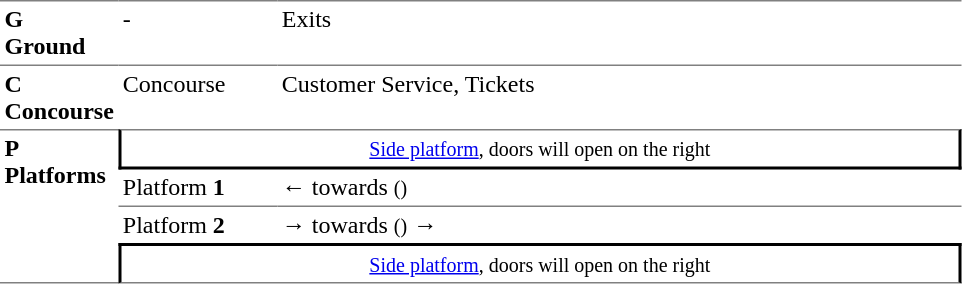<table table border=0 cellspacing=0 cellpadding=3>
<tr>
<td style="border-bottom:solid 1px gray;border-top:solid 1px gray;" width=50 valign=top><strong>G<br>Ground</strong></td>
<td style="border-top:solid 1px gray;border-bottom:solid 1px gray;" width=100 valign=top>-</td>
<td style="border-top:solid 1px gray;border-bottom:solid 1px gray;" width=450 valign=top>Exits</td>
</tr>
<tr>
<td valign=top><strong>C<br>Concourse</strong></td>
<td valign=top>Concourse</td>
<td valign=top>Customer Service, Tickets</td>
</tr>
<tr>
<td style="border-top:solid 1px gray;border-bottom:solid 1px gray;" rowspan=4 valign=top><strong>P<br>Platforms</strong></td>
<td style="border-top:solid 1px gray;border-right:solid 2px black;border-left:solid 2px black;border-bottom:solid 2px black;text-align:center;" colspan=2><small><a href='#'>Side platform</a>, doors will open on the right</small></td>
</tr>
<tr>
<td style="border-bottom:solid 1px gray;">Platform <span><strong>1</strong></span></td>
<td style="border-bottom:solid 1px gray;">←  towards  <small>()</small></td>
</tr>
<tr>
<td>Platform <span><strong>2</strong></span></td>
<td><span>→</span>  towards  <small>()</small> →</td>
</tr>
<tr>
<td style="border-bottom:solid 1px gray;border-top:solid 2px black;border-right:solid 2px black;border-left:solid 2px black;text-align:center;" colspan=2><small><a href='#'>Side platform</a>, doors will open on the right </small></td>
</tr>
</table>
